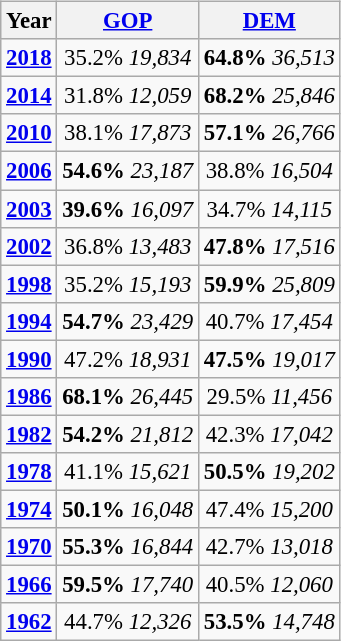<table class="wikitable" class="toccolours" style="float:left; margin-right:1em; font-size:95%;">
<tr>
<th>Year</th>
<th><a href='#'>GOP</a></th>
<th><a href='#'>DEM</a></th>
</tr>
<tr>
<td style="text-align:center;" ><strong><a href='#'>2018</a></strong></td>
<td style="text-align:center;" >35.2% <em>19,834</em></td>
<td style="text-align:center;" ><strong>64.8%</strong> <em>36,513</em></td>
</tr>
<tr>
<td style="text-align:center;" ><strong><a href='#'>2014</a></strong></td>
<td style="text-align:center;" >31.8% <em>12,059</em></td>
<td style="text-align:center;" ><strong>68.2%</strong> <em>25,846</em></td>
</tr>
<tr>
<td style="text-align:center;" ><strong><a href='#'>2010</a></strong></td>
<td style="text-align:center;" >38.1% <em>17,873</em></td>
<td style="text-align:center;" ><strong>57.1%</strong> <em>26,766</em></td>
</tr>
<tr>
<td style="text-align:center;" ><strong><a href='#'>2006</a></strong></td>
<td style="text-align:center;" ><strong>54.6%</strong> <em>23,187</em></td>
<td style="text-align:center;" >38.8% <em>16,504</em></td>
</tr>
<tr>
<td style="text-align:center;" ><strong><a href='#'>2003</a></strong></td>
<td style="text-align:center;" ><strong>39.6%</strong> <em>16,097</em></td>
<td style="text-align:center;" >34.7% <em>14,115</em></td>
</tr>
<tr>
<td style="text-align:center;" ><strong><a href='#'>2002</a></strong></td>
<td style="text-align:center;" >36.8% <em>13,483</em></td>
<td style="text-align:center;" ><strong>47.8%</strong> <em>17,516</em></td>
</tr>
<tr>
<td style="text-align:center;" ><strong><a href='#'>1998</a></strong></td>
<td style="text-align:center;" >35.2% <em>15,193</em></td>
<td style="text-align:center;" ><strong>59.9%</strong> <em>25,809</em></td>
</tr>
<tr>
<td style="text-align:center;" ><strong><a href='#'>1994</a></strong></td>
<td style="text-align:center;" ><strong>54.7%</strong> <em>23,429</em></td>
<td style="text-align:center;" >40.7% <em>17,454</em></td>
</tr>
<tr>
<td style="text-align:center;" ><strong><a href='#'>1990</a></strong></td>
<td style="text-align:center;" >47.2% <em>18,931</em></td>
<td style="text-align:center;" ><strong>47.5%</strong> <em>19,017</em></td>
</tr>
<tr>
<td style="text-align:center;" ><strong><a href='#'>1986</a></strong></td>
<td style="text-align:center;" ><strong>68.1%</strong> <em>26,445</em></td>
<td style="text-align:center;" >29.5% <em>11,456</em></td>
</tr>
<tr>
<td style="text-align:center;" ><strong><a href='#'>1982</a></strong></td>
<td style="text-align:center;" ><strong>54.2%</strong> <em>21,812</em></td>
<td style="text-align:center;" >42.3% <em>17,042</em></td>
</tr>
<tr>
<td style="text-align:center;" ><strong><a href='#'>1978</a></strong></td>
<td style="text-align:center;" >41.1% <em>15,621</em></td>
<td style="text-align:center;" ><strong>50.5%</strong> <em>19,202</em></td>
</tr>
<tr>
<td style="text-align:center;" ><strong><a href='#'>1974</a></strong></td>
<td style="text-align:center;" ><strong>50.1%</strong> <em>16,048</em></td>
<td style="text-align:center;" >47.4% <em>15,200</em></td>
</tr>
<tr>
<td style="text-align:center;" ><strong><a href='#'>1970</a></strong></td>
<td style="text-align:center;" ><strong>55.3%</strong> <em>16,844</em></td>
<td style="text-align:center;" >42.7% <em>13,018</em></td>
</tr>
<tr>
<td style="text-align:center;" ><strong><a href='#'>1966</a></strong></td>
<td style="text-align:center;" ><strong>59.5%</strong> <em>17,740</em></td>
<td style="text-align:center;" >40.5% <em>12,060</em></td>
</tr>
<tr>
<td style="text-align:center;" ><strong><a href='#'>1962</a></strong></td>
<td style="text-align:center;" >44.7% <em>12,326</em></td>
<td style="text-align:center;" ><strong>53.5%</strong> <em>14,748</em></td>
</tr>
</table>
